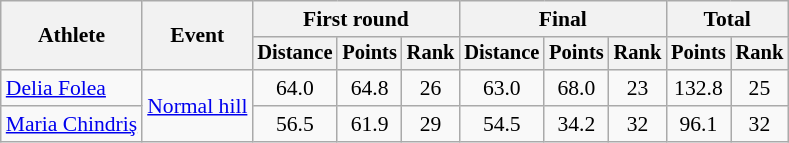<table class="wikitable" style="font-size:90%">
<tr>
<th rowspan=2>Athlete</th>
<th rowspan=2>Event</th>
<th colspan=3>First round</th>
<th colspan=3>Final</th>
<th colspan=2>Total</th>
</tr>
<tr style="font-size:95%">
<th>Distance</th>
<th>Points</th>
<th>Rank</th>
<th>Distance</th>
<th>Points</th>
<th>Rank</th>
<th>Points</th>
<th>Rank</th>
</tr>
<tr align=center>
<td align=left><a href='#'>Delia Folea</a></td>
<td align=left rowspan=2><a href='#'>Normal hill</a></td>
<td>64.0</td>
<td>64.8</td>
<td>26</td>
<td>63.0</td>
<td>68.0</td>
<td>23</td>
<td>132.8</td>
<td>25</td>
</tr>
<tr align=center>
<td align=left><a href='#'>Maria Chindriş</a></td>
<td>56.5</td>
<td>61.9</td>
<td>29</td>
<td>54.5</td>
<td>34.2</td>
<td>32</td>
<td>96.1</td>
<td>32</td>
</tr>
</table>
